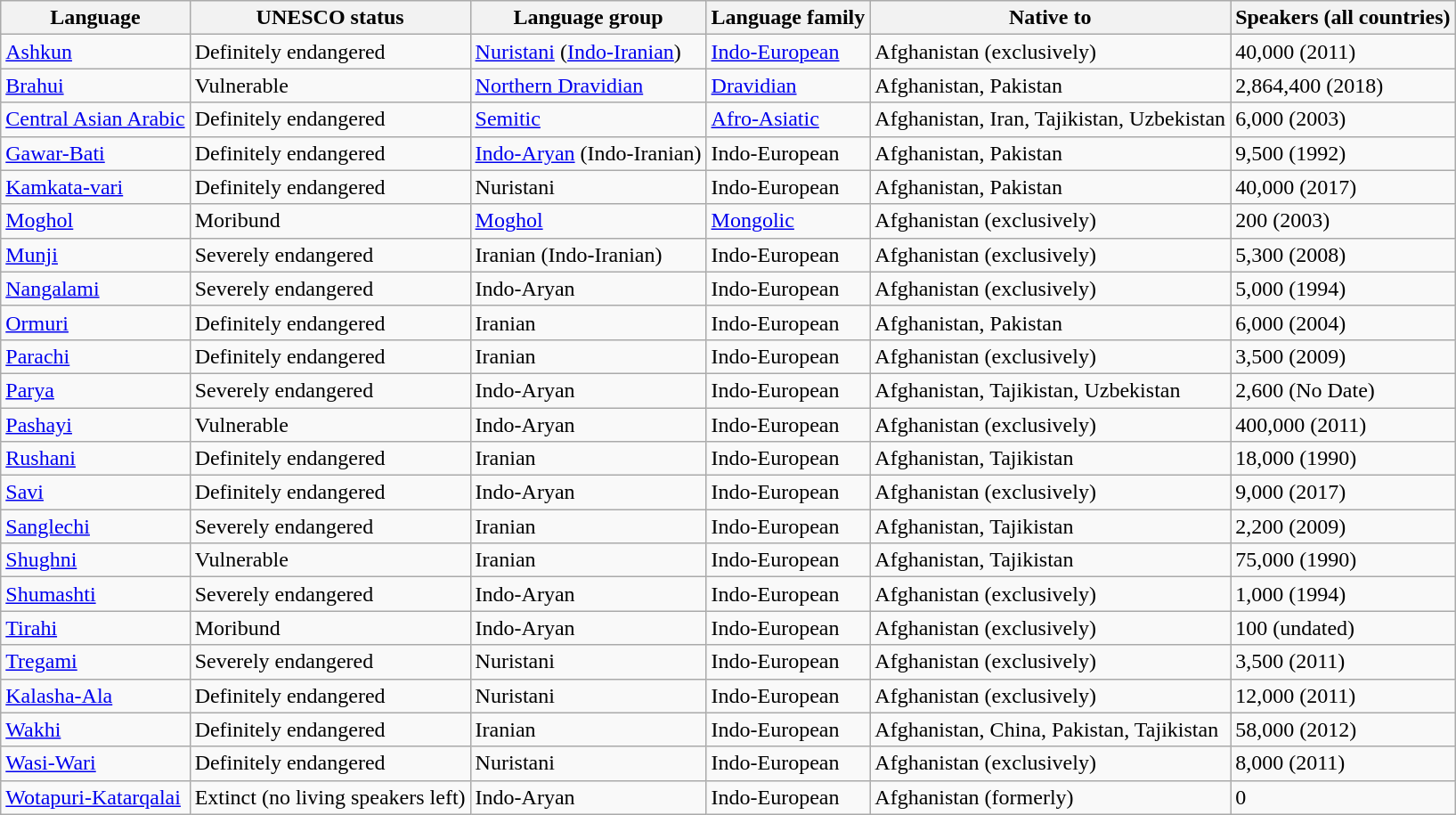<table class="wikitable">
<tr>
<th>Language</th>
<th>UNESCO status</th>
<th>Language group</th>
<th>Language family</th>
<th>Native to</th>
<th>Speakers (all countries)</th>
</tr>
<tr>
<td><a href='#'>Ashkun</a></td>
<td>Definitely endangered</td>
<td><a href='#'>Nuristani</a> (<a href='#'>Indo-Iranian</a>)</td>
<td><a href='#'>Indo-European</a></td>
<td>Afghanistan (exclusively)</td>
<td>40,000 (2011)</td>
</tr>
<tr>
<td><a href='#'>Brahui</a></td>
<td>Vulnerable</td>
<td><a href='#'>Northern Dravidian</a></td>
<td><a href='#'>Dravidian</a></td>
<td>Afghanistan, Pakistan</td>
<td>2,864,400 (2018)</td>
</tr>
<tr>
<td><a href='#'>Central Asian Arabic</a></td>
<td>Definitely endangered</td>
<td><a href='#'>Semitic</a></td>
<td><a href='#'>Afro-Asiatic</a></td>
<td>Afghanistan, Iran, Tajikistan, Uzbekistan</td>
<td>6,000 (2003)</td>
</tr>
<tr>
<td><a href='#'>Gawar-Bati</a></td>
<td>Definitely endangered</td>
<td><a href='#'>Indo-Aryan</a> (Indo-Iranian)</td>
<td>Indo-European</td>
<td>Afghanistan, Pakistan</td>
<td>9,500 (1992)</td>
</tr>
<tr>
<td><a href='#'>Kamkata-vari</a></td>
<td>Definitely endangered</td>
<td>Nuristani</td>
<td>Indo-European</td>
<td>Afghanistan, Pakistan</td>
<td>40,000 (2017)</td>
</tr>
<tr>
<td><a href='#'>Moghol</a></td>
<td>Moribund</td>
<td><a href='#'>Moghol</a></td>
<td><a href='#'>Mongolic</a></td>
<td>Afghanistan (exclusively)</td>
<td>200 (2003)</td>
</tr>
<tr>
<td><a href='#'>Munji</a></td>
<td>Severely endangered</td>
<td>Iranian (Indo-Iranian)</td>
<td>Indo-European</td>
<td>Afghanistan (exclusively)</td>
<td>5,300 (2008)</td>
</tr>
<tr>
<td><a href='#'>Nangalami</a></td>
<td>Severely endangered</td>
<td>Indo-Aryan</td>
<td>Indo-European</td>
<td>Afghanistan (exclusively)</td>
<td>5,000 (1994)</td>
</tr>
<tr>
<td><a href='#'>Ormuri</a></td>
<td>Definitely endangered</td>
<td>Iranian</td>
<td>Indo-European</td>
<td>Afghanistan, Pakistan</td>
<td>6,000 (2004)</td>
</tr>
<tr>
<td><a href='#'>Parachi</a></td>
<td>Definitely endangered</td>
<td>Iranian</td>
<td>Indo-European</td>
<td>Afghanistan (exclusively)</td>
<td>3,500 (2009)</td>
</tr>
<tr>
<td><a href='#'>Parya</a></td>
<td>Severely endangered</td>
<td>Indo-Aryan</td>
<td>Indo-European</td>
<td>Afghanistan, Tajikistan, Uzbekistan</td>
<td>2,600 (No Date)</td>
</tr>
<tr>
<td><a href='#'>Pashayi</a></td>
<td>Vulnerable</td>
<td>Indo-Aryan</td>
<td>Indo-European</td>
<td>Afghanistan (exclusively)</td>
<td>400,000 (2011)</td>
</tr>
<tr>
<td><a href='#'>Rushani</a></td>
<td>Definitely endangered</td>
<td>Iranian</td>
<td>Indo-European</td>
<td>Afghanistan, Tajikistan</td>
<td>18,000 (1990)</td>
</tr>
<tr>
<td><a href='#'>Savi</a></td>
<td>Definitely endangered</td>
<td>Indo-Aryan</td>
<td>Indo-European</td>
<td>Afghanistan (exclusively)</td>
<td>9,000 (2017)</td>
</tr>
<tr>
<td><a href='#'>Sanglechi</a></td>
<td>Severely endangered</td>
<td>Iranian</td>
<td>Indo-European</td>
<td>Afghanistan, Tajikistan</td>
<td>2,200 (2009)</td>
</tr>
<tr>
<td><a href='#'>Shughni</a></td>
<td>Vulnerable</td>
<td>Iranian</td>
<td>Indo-European</td>
<td>Afghanistan, Tajikistan</td>
<td>75,000 (1990)</td>
</tr>
<tr>
<td><a href='#'>Shumashti</a></td>
<td>Severely endangered</td>
<td>Indo-Aryan</td>
<td>Indo-European</td>
<td>Afghanistan (exclusively)</td>
<td>1,000 (1994)</td>
</tr>
<tr>
<td><a href='#'>Tirahi</a></td>
<td>Moribund</td>
<td>Indo-Aryan</td>
<td>Indo-European</td>
<td>Afghanistan (exclusively)</td>
<td>100 (undated)</td>
</tr>
<tr>
<td><a href='#'>Tregami</a></td>
<td>Severely endangered</td>
<td>Nuristani</td>
<td>Indo-European</td>
<td>Afghanistan (exclusively)</td>
<td>3,500 (2011)</td>
</tr>
<tr>
<td><a href='#'>Kalasha-Ala</a></td>
<td>Definitely endangered</td>
<td>Nuristani</td>
<td>Indo-European</td>
<td>Afghanistan (exclusively)</td>
<td>12,000 (2011)</td>
</tr>
<tr>
<td><a href='#'>Wakhi</a></td>
<td>Definitely endangered</td>
<td>Iranian</td>
<td>Indo-European</td>
<td>Afghanistan, China, Pakistan, Tajikistan</td>
<td>58,000 (2012)</td>
</tr>
<tr>
<td><a href='#'>Wasi-Wari</a></td>
<td>Definitely endangered</td>
<td>Nuristani</td>
<td>Indo-European</td>
<td>Afghanistan (exclusively)</td>
<td>8,000 (2011)</td>
</tr>
<tr>
<td><a href='#'>Wotapuri-Katarqalai</a></td>
<td>Extinct (no living speakers left)</td>
<td>Indo-Aryan</td>
<td>Indo-European</td>
<td>Afghanistan (formerly)</td>
<td>0</td>
</tr>
</table>
